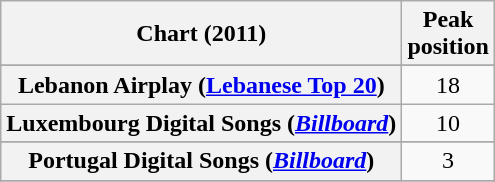<table class="wikitable plainrowheaders sortable" style="text-align:center">
<tr>
<th scope="col">Chart (2011)</th>
<th scope="col">Peak<br>position</th>
</tr>
<tr>
</tr>
<tr>
</tr>
<tr>
</tr>
<tr>
</tr>
<tr>
</tr>
<tr>
</tr>
<tr>
</tr>
<tr>
<th scope="row">Lebanon Airplay (<a href='#'>Lebanese Top 20</a>)</th>
<td>18</td>
</tr>
<tr>
<th scope="row">Luxembourg Digital Songs (<em><a href='#'>Billboard</a></em>)</th>
<td>10</td>
</tr>
<tr>
</tr>
<tr>
</tr>
<tr>
</tr>
<tr>
</tr>
<tr>
<th scope="row">Portugal Digital Songs (<em><a href='#'>Billboard</a></em>)</th>
<td>3</td>
</tr>
<tr>
</tr>
<tr>
</tr>
<tr>
</tr>
<tr>
</tr>
<tr>
</tr>
<tr>
</tr>
<tr>
</tr>
<tr>
</tr>
<tr>
</tr>
<tr>
</tr>
</table>
